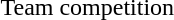<table>
<tr>
<td>Team competition</td>
<td></td>
<td></td>
<td></td>
</tr>
</table>
